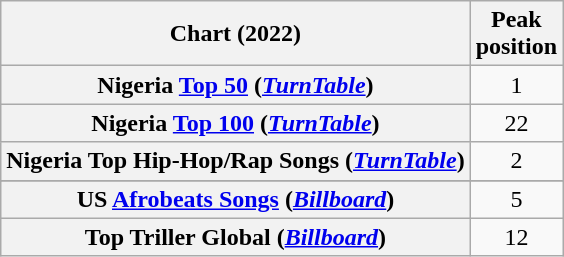<table class="wikitable plainrowheaders sortable" style="text-align:center;">
<tr>
<th scope="col">Chart (2022)</th>
<th scope="col">Peak<br>position</th>
</tr>
<tr>
<th scope="row">Nigeria  <a href='#'>Top 50</a> (<em><a href='#'>TurnTable</a></em>)</th>
<td>1</td>
</tr>
<tr>
<th scope="row">Nigeria  <a href='#'>Top 100</a> (<em><a href='#'>TurnTable</a></em>)</th>
<td>22</td>
</tr>
<tr>
<th scope="row">Nigeria Top Hip-Hop/Rap Songs (<em><a href='#'>TurnTable</a></em>)</th>
<td>2</td>
</tr>
<tr>
</tr>
<tr>
</tr>
<tr>
</tr>
<tr>
<th scope="row">US <a href='#'>Afrobeats Songs</a> (<em><a href='#'>Billboard</a></em>)</th>
<td>5</td>
</tr>
<tr>
<th scope="row">Top Triller Global (<em><a href='#'>Billboard</a></em>)</th>
<td>12</td>
</tr>
</table>
